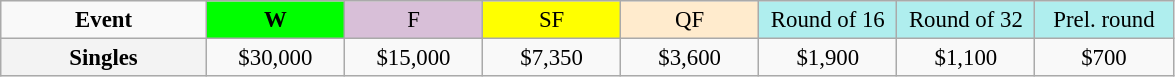<table class=wikitable style=font-size:95%;text-align:center>
<tr>
<td style="width:130px"><strong>Event</strong></td>
<td style="width:85px; background:lime"><strong>W</strong></td>
<td style="width:85px; background:thistle">F</td>
<td style="width:85px; background:#ffff00">SF</td>
<td style="width:85px; background:#ffebcd">QF</td>
<td style="width:85px; background:#afeeee">Round of 16</td>
<td style="width:85px; background:#afeeee">Round of 32</td>
<td style="width:85px; background:#afeeee">Prel. round</td>
</tr>
<tr>
<th style=background:#f3f3f3>Singles </th>
<td>$30,000</td>
<td>$15,000</td>
<td>$7,350</td>
<td>$3,600</td>
<td>$1,900</td>
<td>$1,100</td>
<td>$700</td>
</tr>
</table>
